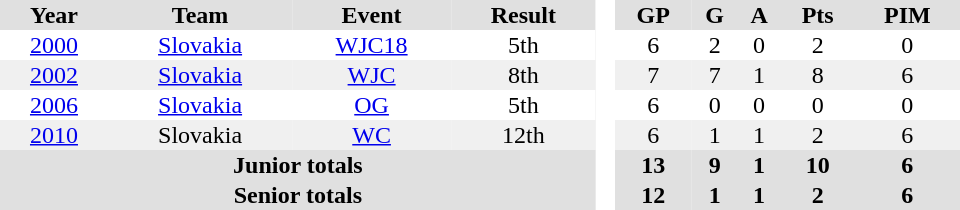<table border="0" cellpadding="1" cellspacing="0" style="text-align:center; width:40em">
<tr ALIGN="center" bgcolor="#e0e0e0">
<th>Year</th>
<th>Team</th>
<th>Event</th>
<th>Result</th>
<th ALIGN="center" rowspan="99" bgcolor="#ffffff"> </th>
<th>GP</th>
<th>G</th>
<th>A</th>
<th>Pts</th>
<th>PIM</th>
</tr>
<tr>
<td><a href='#'>2000</a></td>
<td><a href='#'>Slovakia</a></td>
<td><a href='#'>WJC18</a></td>
<td>5th</td>
<td>6</td>
<td>2</td>
<td>0</td>
<td>2</td>
<td>0</td>
</tr>
<tr bgcolor="#f0f0f0">
<td><a href='#'>2002</a></td>
<td><a href='#'>Slovakia</a></td>
<td><a href='#'>WJC</a></td>
<td>8th</td>
<td>7</td>
<td>7</td>
<td>1</td>
<td>8</td>
<td>6</td>
</tr>
<tr>
<td><a href='#'>2006</a></td>
<td><a href='#'>Slovakia</a></td>
<td><a href='#'>OG</a></td>
<td>5th</td>
<td>6</td>
<td>0</td>
<td>0</td>
<td>0</td>
<td>0</td>
</tr>
<tr bgcolor="#f0f0f0">
<td><a href='#'>2010</a></td>
<td>Slovakia</td>
<td><a href='#'>WC</a></td>
<td>12th</td>
<td>6</td>
<td>1</td>
<td>1</td>
<td>2</td>
<td>6</td>
</tr>
<tr bgcolor="#e0e0e0">
<th colspan="4">Junior totals</th>
<th>13</th>
<th>9</th>
<th>1</th>
<th>10</th>
<th>6</th>
</tr>
<tr bgcolor="#e0e0e0">
<th colspan="4">Senior totals</th>
<th>12</th>
<th>1</th>
<th>1</th>
<th>2</th>
<th>6</th>
</tr>
</table>
